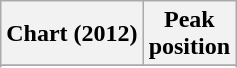<table class="wikitable sortable plainrowheaders" style="text-align:center">
<tr>
<th scope="col">Chart (2012)</th>
<th scope="col">Peak<br>position</th>
</tr>
<tr>
</tr>
<tr>
</tr>
<tr>
</tr>
<tr>
</tr>
<tr>
</tr>
</table>
